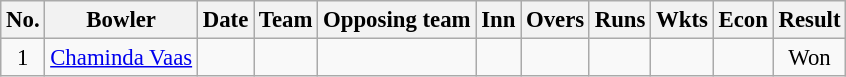<table class="wikitable sortable" style="font-size:95%">
<tr>
<th>No.</th>
<th>Bowler</th>
<th>Date</th>
<th>Team</th>
<th>Opposing team</th>
<th>Inn</th>
<th>Overs</th>
<th>Runs</th>
<th>Wkts</th>
<th>Econ</th>
<th>Result</th>
</tr>
<tr align="center">
<td>1</td>
<td><a href='#'>Chaminda Vaas</a></td>
<td></td>
<td></td>
<td></td>
<td></td>
<td></td>
<td></td>
<td></td>
<td></td>
<td>Won</td>
</tr>
</table>
